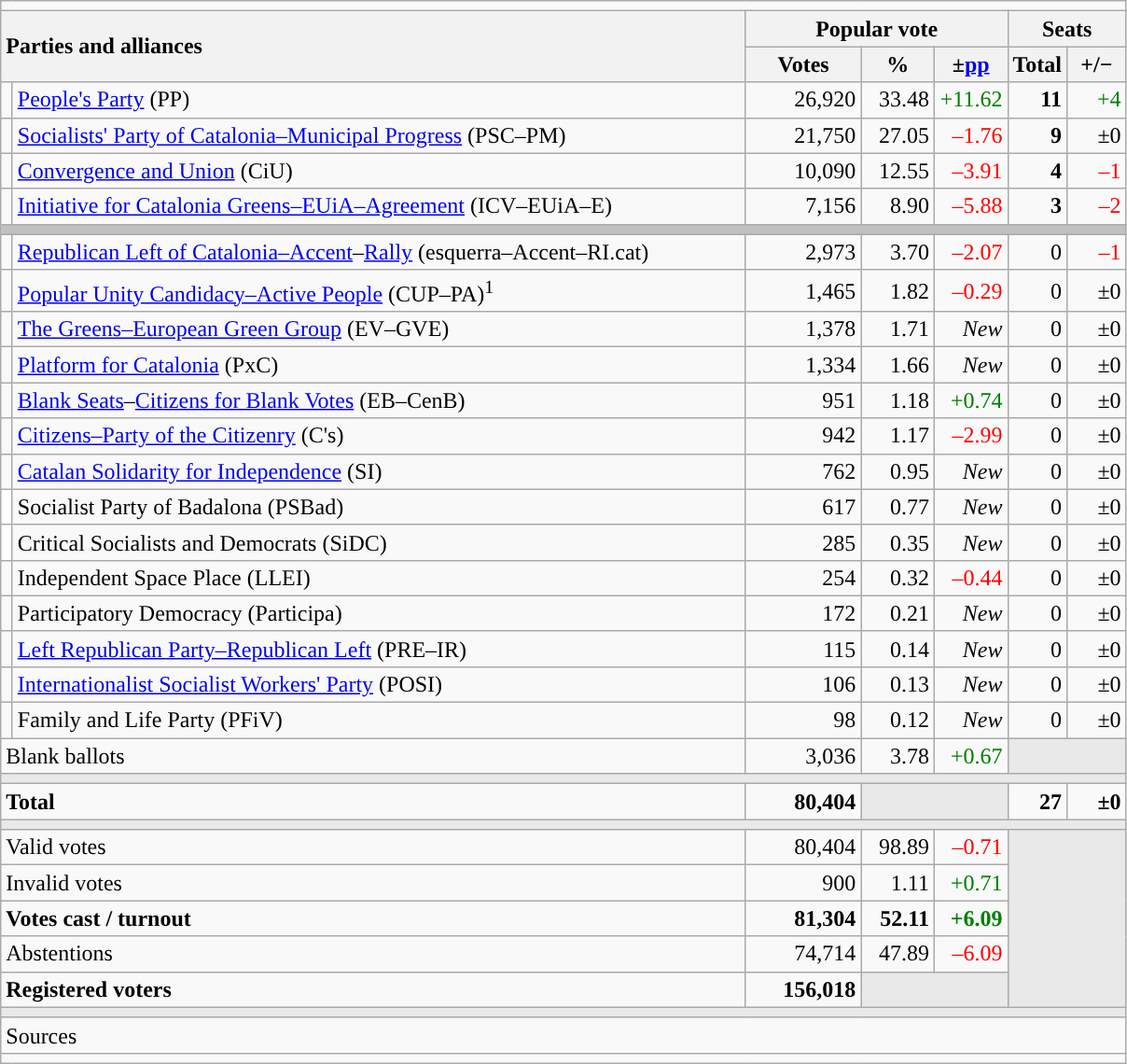<table class="wikitable" style="text-align:right;">
<tr>
<td colspan="7"></td>
</tr>
<tr>
<th style="text-align:left;" rowspan="2" colspan="2" width="525">Parties and alliances</th>
<th colspan="3">Popular vote</th>
<th colspan="2">Seats</th>
</tr>
<tr>
<th width="75">Votes</th>
<th width="45">%</th>
<th width="45">±<a href='#'>pp</a></th>
<th width="35">Total</th>
<th width="35">+/−</th>
</tr>
<tr>
<td width="1" style="color:inherit;background:"></td>
<td align="left"><a href='#'>People's Party</a> (PP)</td>
<td>26,920</td>
<td>33.48</td>
<td style="color:green;">+11.62</td>
<td><strong>11</strong></td>
<td style="color:green;">+4</td>
</tr>
<tr>
<td style="color:inherit;background:"></td>
<td align="left"><a href='#'>Socialists' Party of Catalonia–Municipal Progress</a> (PSC–PM)</td>
<td>21,750</td>
<td>27.05</td>
<td style="color:red;">–1.76</td>
<td><strong>9</strong></td>
<td>±0</td>
</tr>
<tr>
<td style="color:inherit;background:"></td>
<td align="left"><a href='#'>Convergence and Union</a> (CiU)</td>
<td>10,090</td>
<td>12.55</td>
<td style="color:red;">–3.91</td>
<td><strong>4</strong></td>
<td style="color:red;">–1</td>
</tr>
<tr>
<td style="color:inherit;background:"></td>
<td align="left"><a href='#'>Initiative for Catalonia Greens–EUiA–Agreement</a> (ICV–EUiA–E)</td>
<td>7,156</td>
<td>8.90</td>
<td style="color:red;">–5.88</td>
<td><strong>3</strong></td>
<td style="color:red;">–2</td>
</tr>
<tr>
<td colspan="7" style="color:inherit;background:#C0C0C0"></td>
</tr>
<tr>
<td style="color:inherit;background:"></td>
<td align="left"><a href='#'>Republican Left of Catalonia–Accent</a>–<a href='#'>Rally</a> (esquerra–Accent–RI.cat)</td>
<td>2,973</td>
<td>3.70</td>
<td style="color:red;">–2.07</td>
<td>0</td>
<td style="color:red;">–1</td>
</tr>
<tr>
<td style="color:inherit;background:"></td>
<td align="left"><a href='#'>Popular Unity Candidacy–Active People</a> (CUP–PA)<sup>1</sup></td>
<td>1,465</td>
<td>1.82</td>
<td style="color:red;">–0.29</td>
<td>0</td>
<td>±0</td>
</tr>
<tr>
<td style="color:inherit;background:"></td>
<td align="left"><a href='#'>The Greens–European Green Group</a> (EV–GVE)</td>
<td>1,378</td>
<td>1.71</td>
<td><em>New</em></td>
<td>0</td>
<td>±0</td>
</tr>
<tr>
<td style="color:inherit;background:"></td>
<td align="left"><a href='#'>Platform for Catalonia</a> (PxC)</td>
<td>1,334</td>
<td>1.66</td>
<td><em>New</em></td>
<td>0</td>
<td>±0</td>
</tr>
<tr>
<td style="color:inherit;background:"></td>
<td align="left"><a href='#'>Blank Seats</a>–<a href='#'>Citizens for Blank Votes</a> (EB–CenB)</td>
<td>951</td>
<td>1.18</td>
<td style="color:green;">+0.74</td>
<td>0</td>
<td>±0</td>
</tr>
<tr>
<td style="color:inherit;background:"></td>
<td align="left"><a href='#'>Citizens–Party of the Citizenry</a> (C's)</td>
<td>942</td>
<td>1.17</td>
<td style="color:red;">–2.99</td>
<td>0</td>
<td>±0</td>
</tr>
<tr>
<td style="color:inherit;background:"></td>
<td align="left"><a href='#'>Catalan Solidarity for Independence</a> (SI)</td>
<td>762</td>
<td>0.95</td>
<td><em>New</em></td>
<td>0</td>
<td>±0</td>
</tr>
<tr>
<td bgcolor="white"></td>
<td align="left">Socialist Party of Badalona (PSBad)</td>
<td>617</td>
<td>0.77</td>
<td><em>New</em></td>
<td>0</td>
<td>±0</td>
</tr>
<tr>
<td bgcolor="white"></td>
<td align="left">Critical Socialists and Democrats (SiDC)</td>
<td>285</td>
<td>0.35</td>
<td><em>New</em></td>
<td>0</td>
<td>±0</td>
</tr>
<tr>
<td style="color:inherit;background:"></td>
<td align="left">Independent Space Place (LLEI)</td>
<td>254</td>
<td>0.32</td>
<td style="color:red;">–0.44</td>
<td>0</td>
<td>±0</td>
</tr>
<tr>
<td style="color:inherit;background:"></td>
<td align="left">Participatory Democracy (Participa)</td>
<td>172</td>
<td>0.21</td>
<td><em>New</em></td>
<td>0</td>
<td>±0</td>
</tr>
<tr>
<td style="color:inherit;background:"></td>
<td align="left"><a href='#'>Left Republican Party–Republican Left</a> (PRE–IR)</td>
<td>115</td>
<td>0.14</td>
<td><em>New</em></td>
<td>0</td>
<td>±0</td>
</tr>
<tr>
<td style="color:inherit;background:"></td>
<td align="left"><a href='#'>Internationalist Socialist Workers' Party</a> (POSI)</td>
<td>106</td>
<td>0.13</td>
<td><em>New</em></td>
<td>0</td>
<td>±0</td>
</tr>
<tr>
<td style="color:inherit;background:"></td>
<td align="left">Family and Life Party (PFiV)</td>
<td>98</td>
<td>0.12</td>
<td><em>New</em></td>
<td>0</td>
<td>±0</td>
</tr>
<tr>
<td align="left" colspan="2">Blank ballots</td>
<td>3,036</td>
<td>3.78</td>
<td style="color:green;">+0.67</td>
<td style="color:inherit;background:#E9E9E9" colspan="2"></td>
</tr>
<tr>
<td colspan="7" style="color:inherit;background:#E9E9E9"></td>
</tr>
<tr style="font-weight:bold;">
<td align="left" colspan="2">Total</td>
<td>80,404</td>
<td bgcolor="#E9E9E9" colspan="2"></td>
<td>27</td>
<td>±0</td>
</tr>
<tr>
<td colspan="7" style="color:inherit;background:#E9E9E9"></td>
</tr>
<tr>
<td align="left" colspan="2">Valid votes</td>
<td>80,404</td>
<td>98.89</td>
<td style="color:red;">–0.71</td>
<td bgcolor="#E9E9E9" colspan="2" rowspan="5"></td>
</tr>
<tr>
<td align="left" colspan="2">Invalid votes</td>
<td>900</td>
<td>1.11</td>
<td style="color:green;">+0.71</td>
</tr>
<tr style="font-weight:bold;">
<td align="left" colspan="2">Votes cast / turnout</td>
<td>81,304</td>
<td>52.11</td>
<td style="color:green;">+6.09</td>
</tr>
<tr>
<td align="left" colspan="2">Abstentions</td>
<td>74,714</td>
<td>47.89</td>
<td style="color:red;">–6.09</td>
</tr>
<tr style="font-weight:bold;">
<td align="left" colspan="2">Registered voters</td>
<td>156,018</td>
<td bgcolor="#E9E9E9" colspan="2"></td>
</tr>
<tr>
<td colspan="7" style="color:inherit;background:#E9E9E9"></td>
</tr>
<tr>
<td align="left" colspan="7">Sources</td>
</tr>
<tr>
<td colspan="7" style="text-align:left; max-width:790px;"></td>
</tr>
</table>
